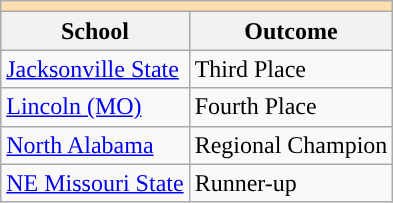<table class="wikitable" style="float:left; margin-right:1em;">
<tr>
<th colspan="3" style="background:#ffdead;"></th>
</tr>
<tr>
<th>School</th>
<th>Outcome</th>
</tr>
<tr>
<td><a href='#'>Jacksonville State</a></td>
<td>Third Place</td>
</tr>
<tr>
<td><a href='#'>Lincoln (MO)</a></td>
<td>Fourth Place</td>
</tr>
<tr>
<td><a href='#'>North Alabama</a></td>
<td>Regional Champion</td>
</tr>
<tr>
<td><a href='#'>NE Missouri State</a></td>
<td>Runner-up</td>
</tr>
</table>
